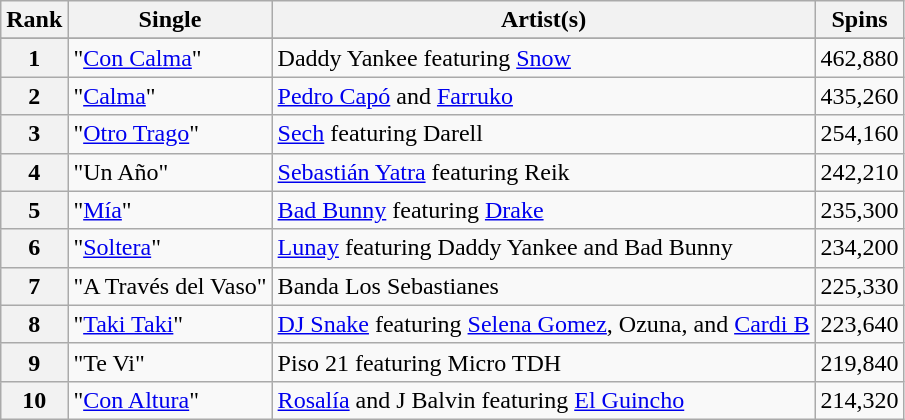<table class="wikitable plainrowheaders">
<tr>
<th>Rank</th>
<th>Single</th>
<th>Artist(s)</th>
<th>Spins</th>
</tr>
<tr>
</tr>
<tr>
<th scope="row" style="text-align:center">1</th>
<td>"<a href='#'>Con Calma</a>"</td>
<td>Daddy Yankee featuring <a href='#'>Snow</a></td>
<td>462,880</td>
</tr>
<tr>
<th scope="row" style="text-align:center">2</th>
<td>"<a href='#'>Calma</a>"</td>
<td><a href='#'>Pedro Capó</a> and <a href='#'>Farruko</a></td>
<td>435,260</td>
</tr>
<tr>
<th scope="row" style="text-align:center">3</th>
<td>"<a href='#'>Otro Trago</a>"</td>
<td><a href='#'>Sech</a> featuring Darell</td>
<td>254,160</td>
</tr>
<tr>
<th scope="row" style="text-align:center">4</th>
<td>"Un Año"</td>
<td><a href='#'>Sebastián Yatra</a> featuring Reik</td>
<td>242,210</td>
</tr>
<tr>
<th scope="row" style="text-align:center">5</th>
<td>"<a href='#'>Mía</a>"</td>
<td><a href='#'>Bad Bunny</a> featuring <a href='#'>Drake</a></td>
<td>235,300</td>
</tr>
<tr>
<th scope="row" style="text-align:center">6</th>
<td>"<a href='#'>Soltera</a>"</td>
<td><a href='#'>Lunay</a> featuring Daddy Yankee and Bad Bunny</td>
<td>234,200</td>
</tr>
<tr>
<th scope="row" style="text-align:center">7</th>
<td>"A Través del Vaso"</td>
<td>Banda Los Sebastianes</td>
<td>225,330</td>
</tr>
<tr>
<th scope="row" style="text-align:center">8</th>
<td>"<a href='#'>Taki Taki</a>"</td>
<td><a href='#'>DJ Snake</a> featuring <a href='#'>Selena Gomez</a>, Ozuna, and <a href='#'>Cardi B</a></td>
<td>223,640</td>
</tr>
<tr>
<th scope="row" style="text-align:center">9</th>
<td>"Te Vi"</td>
<td>Piso 21 featuring Micro TDH</td>
<td>219,840</td>
</tr>
<tr>
<th scope="row" style="text-align:center">10</th>
<td>"<a href='#'>Con Altura</a>"</td>
<td><a href='#'>Rosalía</a> and J Balvin featuring <a href='#'>El Guincho</a></td>
<td>214,320</td>
</tr>
</table>
